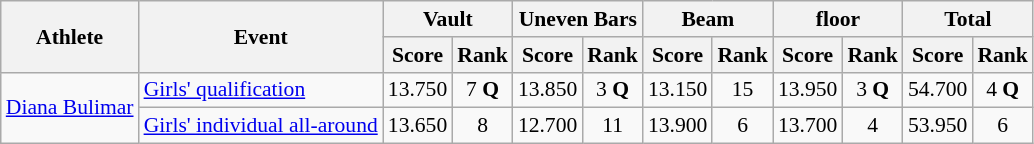<table class="wikitable" border="1" style="font-size:90%">
<tr>
<th rowspan=2>Athlete</th>
<th rowspan=2>Event</th>
<th colspan=2>Vault</th>
<th colspan=2>Uneven Bars</th>
<th colspan=2>Beam</th>
<th colspan=2>floor</th>
<th colspan=2>Total</th>
</tr>
<tr>
<th>Score</th>
<th>Rank</th>
<th>Score</th>
<th>Rank</th>
<th>Score</th>
<th>Rank</th>
<th>Score</th>
<th>Rank</th>
<th>Score</th>
<th>Rank</th>
</tr>
<tr>
<td rowspan=2><a href='#'>Diana Bulimar</a></td>
<td><a href='#'>Girls' qualification</a></td>
<td align=center>13.750</td>
<td align=center>7 <strong>Q</strong></td>
<td align=center>13.850</td>
<td align=center>3 <strong>Q</strong></td>
<td align=center>13.150</td>
<td align=center>15</td>
<td align=center>13.950</td>
<td align=center>3 <strong>Q</strong></td>
<td align=center>54.700</td>
<td align=center>4 <strong>Q</strong></td>
</tr>
<tr>
<td><a href='#'>Girls' individual all-around</a></td>
<td align=center>13.650</td>
<td align=center>8</td>
<td align=center>12.700</td>
<td align=center>11</td>
<td align=center>13.900</td>
<td align=center>6</td>
<td align=center>13.700</td>
<td align=center>4</td>
<td align=center>53.950</td>
<td align=center>6</td>
</tr>
</table>
